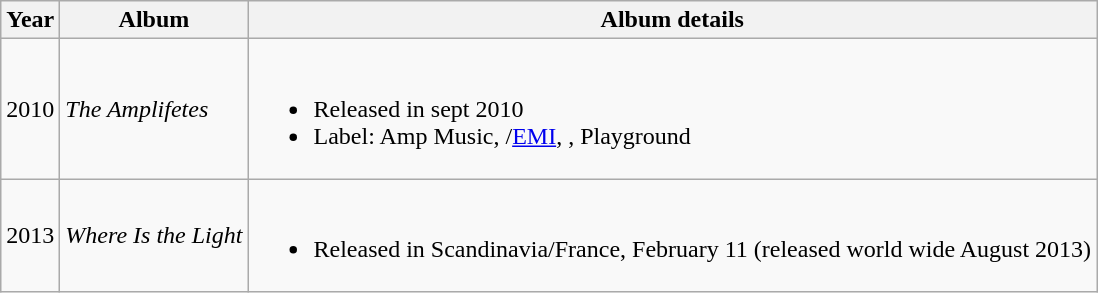<table class="wikitable">
<tr>
<th>Year</th>
<th>Album</th>
<th>Album details</th>
</tr>
<tr>
<td>2010</td>
<td><em>The Amplifetes</em></td>
<td><br><ul><li>Released in sept 2010</li><li>Label: Amp Music, /<a href='#'>EMI</a>, , Playground</li></ul></td>
</tr>
<tr>
<td>2013</td>
<td><em>Where Is the Light</em></td>
<td><br><ul><li>Released in Scandinavia/France, February 11 (released world wide August 2013)</li></ul></td>
</tr>
</table>
